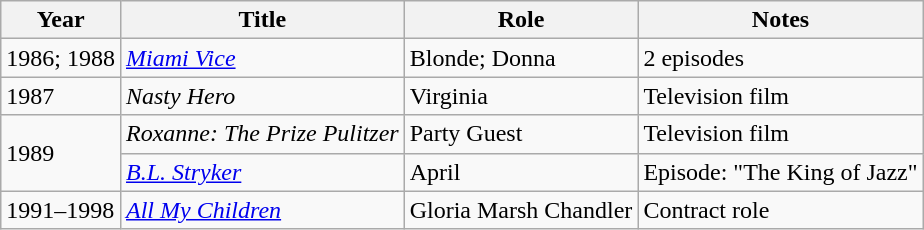<table class="wikitable">
<tr>
<th>Year</th>
<th>Title</th>
<th>Role</th>
<th>Notes</th>
</tr>
<tr>
<td>1986; 1988</td>
<td><em><a href='#'>Miami Vice</a></em></td>
<td>Blonde; Donna</td>
<td>2 episodes</td>
</tr>
<tr>
<td>1987</td>
<td><em>Nasty Hero</em></td>
<td>Virginia</td>
<td>Television film</td>
</tr>
<tr>
<td rowspan="2">1989</td>
<td><em>Roxanne: The Prize Pulitzer</em></td>
<td>Party Guest</td>
<td>Television film</td>
</tr>
<tr>
<td><em><a href='#'>B.L. Stryker</a></em></td>
<td>April</td>
<td>Episode: "The King of Jazz"</td>
</tr>
<tr>
<td>1991–1998</td>
<td><em><a href='#'>All My Children</a></em></td>
<td>Gloria Marsh Chandler</td>
<td>Contract role</td>
</tr>
</table>
